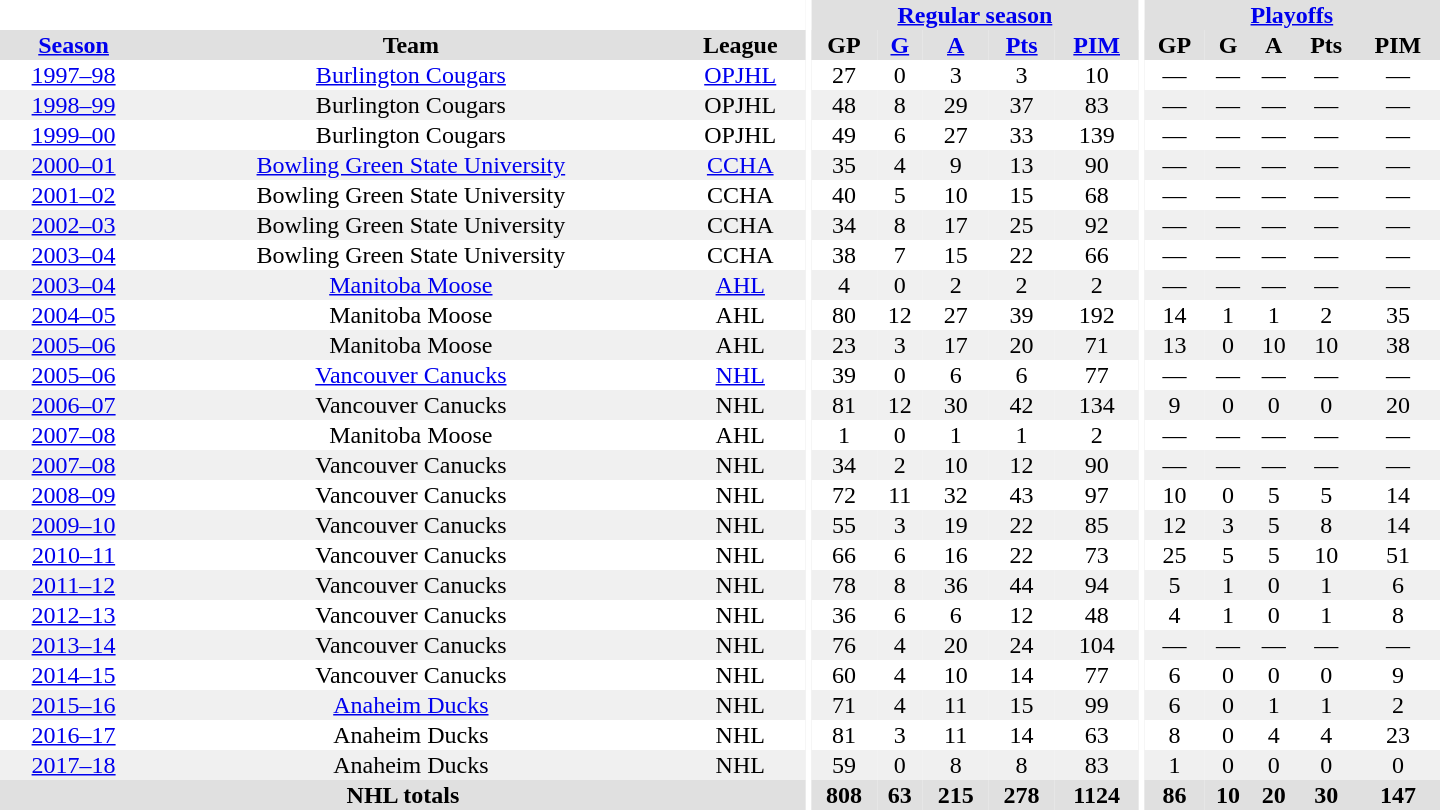<table border="0" cellpadding="1" cellspacing="0" style="text-align:center; width:60em;">
<tr bgcolor="#e0e0e0">
<th colspan="3" bgcolor="#ffffff"></th>
<th rowspan="99" bgcolor="#ffffff"></th>
<th colspan="5"><a href='#'>Regular season</a></th>
<th rowspan="99" bgcolor="#ffffff"></th>
<th colspan="5"><a href='#'>Playoffs</a></th>
</tr>
<tr bgcolor="#e0e0e0">
<th><a href='#'>Season</a></th>
<th>Team</th>
<th>League</th>
<th>GP</th>
<th><a href='#'>G</a></th>
<th><a href='#'>A</a></th>
<th><a href='#'>Pts</a></th>
<th><a href='#'>PIM</a></th>
<th>GP</th>
<th>G</th>
<th>A</th>
<th>Pts</th>
<th>PIM</th>
</tr>
<tr>
<td><a href='#'>1997–98</a></td>
<td><a href='#'>Burlington Cougars</a></td>
<td><a href='#'>OPJHL</a></td>
<td>27</td>
<td>0</td>
<td>3</td>
<td>3</td>
<td>10</td>
<td>—</td>
<td>—</td>
<td>—</td>
<td>—</td>
<td>—</td>
</tr>
<tr bgcolor="#f0f0f0">
<td><a href='#'>1998–99</a></td>
<td>Burlington Cougars</td>
<td>OPJHL</td>
<td>48</td>
<td>8</td>
<td>29</td>
<td>37</td>
<td>83</td>
<td>—</td>
<td>—</td>
<td>—</td>
<td>—</td>
<td>—</td>
</tr>
<tr>
<td><a href='#'>1999–00</a></td>
<td>Burlington Cougars</td>
<td>OPJHL</td>
<td>49</td>
<td>6</td>
<td>27</td>
<td>33</td>
<td>139</td>
<td>—</td>
<td>—</td>
<td>—</td>
<td>—</td>
<td>—</td>
</tr>
<tr bgcolor="#f0f0f0">
<td><a href='#'>2000–01</a></td>
<td><a href='#'>Bowling Green State University</a></td>
<td><a href='#'>CCHA</a></td>
<td>35</td>
<td>4</td>
<td>9</td>
<td>13</td>
<td>90</td>
<td>—</td>
<td>—</td>
<td>—</td>
<td>—</td>
<td>—</td>
</tr>
<tr>
<td><a href='#'>2001–02</a></td>
<td>Bowling Green State University</td>
<td>CCHA</td>
<td>40</td>
<td>5</td>
<td>10</td>
<td>15</td>
<td>68</td>
<td>—</td>
<td>—</td>
<td>—</td>
<td>—</td>
<td>—</td>
</tr>
<tr bgcolor="#f0f0f0">
<td><a href='#'>2002–03</a></td>
<td>Bowling Green State University</td>
<td>CCHA</td>
<td>34</td>
<td>8</td>
<td>17</td>
<td>25</td>
<td>92</td>
<td>—</td>
<td>—</td>
<td>—</td>
<td>—</td>
<td>—</td>
</tr>
<tr>
<td><a href='#'>2003–04</a></td>
<td>Bowling Green State University</td>
<td>CCHA</td>
<td>38</td>
<td>7</td>
<td>15</td>
<td>22</td>
<td>66</td>
<td>—</td>
<td>—</td>
<td>—</td>
<td>—</td>
<td>—</td>
</tr>
<tr bgcolor="#f0f0f0">
<td><a href='#'>2003–04</a></td>
<td><a href='#'>Manitoba Moose</a></td>
<td><a href='#'>AHL</a></td>
<td>4</td>
<td>0</td>
<td>2</td>
<td>2</td>
<td>2</td>
<td>—</td>
<td>—</td>
<td>—</td>
<td>—</td>
<td>—</td>
</tr>
<tr>
<td><a href='#'>2004–05</a></td>
<td>Manitoba Moose</td>
<td>AHL</td>
<td>80</td>
<td>12</td>
<td>27</td>
<td>39</td>
<td>192</td>
<td>14</td>
<td>1</td>
<td>1</td>
<td>2</td>
<td>35</td>
</tr>
<tr bgcolor="#f0f0f0">
<td><a href='#'>2005–06</a></td>
<td>Manitoba Moose</td>
<td>AHL</td>
<td>23</td>
<td>3</td>
<td>17</td>
<td>20</td>
<td>71</td>
<td>13</td>
<td>0</td>
<td>10</td>
<td>10</td>
<td>38</td>
</tr>
<tr>
<td><a href='#'>2005–06</a></td>
<td><a href='#'>Vancouver Canucks</a></td>
<td><a href='#'>NHL</a></td>
<td>39</td>
<td>0</td>
<td>6</td>
<td>6</td>
<td>77</td>
<td>—</td>
<td>—</td>
<td>—</td>
<td>—</td>
<td>—</td>
</tr>
<tr bgcolor="#f0f0f0">
<td><a href='#'>2006–07</a></td>
<td>Vancouver Canucks</td>
<td>NHL</td>
<td>81</td>
<td>12</td>
<td>30</td>
<td>42</td>
<td>134</td>
<td>9</td>
<td>0</td>
<td>0</td>
<td>0</td>
<td>20</td>
</tr>
<tr>
<td><a href='#'>2007–08</a></td>
<td>Manitoba Moose</td>
<td>AHL</td>
<td>1</td>
<td>0</td>
<td>1</td>
<td>1</td>
<td>2</td>
<td>—</td>
<td>—</td>
<td>—</td>
<td>—</td>
<td>—</td>
</tr>
<tr bgcolor="#f0f0f0">
<td><a href='#'>2007–08</a></td>
<td>Vancouver Canucks</td>
<td>NHL</td>
<td>34</td>
<td>2</td>
<td>10</td>
<td>12</td>
<td>90</td>
<td>—</td>
<td>—</td>
<td>—</td>
<td>—</td>
<td>—</td>
</tr>
<tr>
<td><a href='#'>2008–09</a></td>
<td>Vancouver Canucks</td>
<td>NHL</td>
<td>72</td>
<td>11</td>
<td>32</td>
<td>43</td>
<td>97</td>
<td>10</td>
<td>0</td>
<td>5</td>
<td>5</td>
<td>14</td>
</tr>
<tr bgcolor="#f0f0f0">
<td><a href='#'>2009–10</a></td>
<td>Vancouver Canucks</td>
<td>NHL</td>
<td>55</td>
<td>3</td>
<td>19</td>
<td>22</td>
<td>85</td>
<td>12</td>
<td>3</td>
<td>5</td>
<td>8</td>
<td>14</td>
</tr>
<tr>
<td><a href='#'>2010–11</a></td>
<td>Vancouver Canucks</td>
<td>NHL</td>
<td>66</td>
<td>6</td>
<td>16</td>
<td>22</td>
<td>73</td>
<td>25</td>
<td>5</td>
<td>5</td>
<td>10</td>
<td>51</td>
</tr>
<tr bgcolor="#f0f0f0">
<td><a href='#'>2011–12</a></td>
<td>Vancouver Canucks</td>
<td>NHL</td>
<td>78</td>
<td>8</td>
<td>36</td>
<td>44</td>
<td>94</td>
<td>5</td>
<td>1</td>
<td>0</td>
<td>1</td>
<td>6</td>
</tr>
<tr>
<td><a href='#'>2012–13</a></td>
<td>Vancouver Canucks</td>
<td>NHL</td>
<td>36</td>
<td>6</td>
<td>6</td>
<td>12</td>
<td>48</td>
<td>4</td>
<td>1</td>
<td>0</td>
<td>1</td>
<td>8</td>
</tr>
<tr bgcolor="#f0f0f0">
<td><a href='#'>2013–14</a></td>
<td>Vancouver Canucks</td>
<td>NHL</td>
<td>76</td>
<td>4</td>
<td>20</td>
<td>24</td>
<td>104</td>
<td>—</td>
<td>—</td>
<td>—</td>
<td>—</td>
<td>—</td>
</tr>
<tr>
<td><a href='#'>2014–15</a></td>
<td>Vancouver Canucks</td>
<td>NHL</td>
<td>60</td>
<td>4</td>
<td>10</td>
<td>14</td>
<td>77</td>
<td>6</td>
<td>0</td>
<td>0</td>
<td>0</td>
<td>9</td>
</tr>
<tr bgcolor="#f0f0f0">
<td><a href='#'>2015–16</a></td>
<td><a href='#'>Anaheim Ducks</a></td>
<td>NHL</td>
<td>71</td>
<td>4</td>
<td>11</td>
<td>15</td>
<td>99</td>
<td>6</td>
<td>0</td>
<td>1</td>
<td>1</td>
<td>2</td>
</tr>
<tr>
<td><a href='#'>2016–17</a></td>
<td>Anaheim Ducks</td>
<td>NHL</td>
<td>81</td>
<td>3</td>
<td>11</td>
<td>14</td>
<td>63</td>
<td>8</td>
<td>0</td>
<td>4</td>
<td>4</td>
<td>23</td>
</tr>
<tr bgcolor="#f0f0f0">
<td><a href='#'>2017–18</a></td>
<td>Anaheim Ducks</td>
<td>NHL</td>
<td>59</td>
<td>0</td>
<td>8</td>
<td>8</td>
<td>83</td>
<td>1</td>
<td>0</td>
<td>0</td>
<td>0</td>
<td>0</td>
</tr>
<tr bgcolor="#e0e0e0">
<th colspan="3">NHL totals</th>
<th>808</th>
<th>63</th>
<th>215</th>
<th>278</th>
<th>1124</th>
<th>86</th>
<th>10</th>
<th>20</th>
<th>30</th>
<th>147</th>
</tr>
</table>
